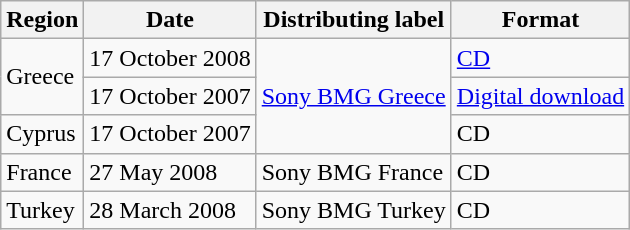<table class="sortable wikitable">
<tr>
<th>Region</th>
<th>Date</th>
<th>Distributing label</th>
<th>Format</th>
</tr>
<tr>
<td rowspan="2">Greece</td>
<td>17 October 2008</td>
<td rowspan="3"><a href='#'>Sony BMG Greece</a></td>
<td><a href='#'>CD</a></td>
</tr>
<tr>
<td>17 October 2007</td>
<td><a href='#'>Digital download</a></td>
</tr>
<tr>
<td>Cyprus</td>
<td>17 October 2007</td>
<td>CD</td>
</tr>
<tr>
<td>France</td>
<td>27 May 2008</td>
<td>Sony BMG France</td>
<td>CD</td>
</tr>
<tr>
<td>Turkey</td>
<td>28 March 2008</td>
<td>Sony BMG Turkey</td>
<td>CD</td>
</tr>
</table>
